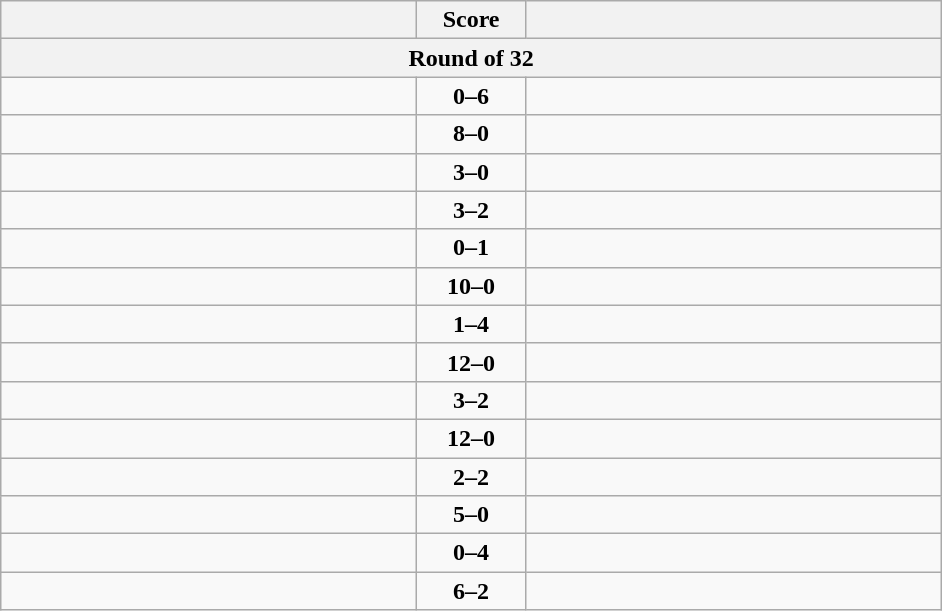<table class="wikitable" style="text-align: left;">
<tr>
<th align="right" width="270"></th>
<th width="65">Score</th>
<th align="left" width="270"></th>
</tr>
<tr>
<th colspan="3">Round of 32</th>
</tr>
<tr>
<td></td>
<td align=center><strong>0–6</strong></td>
<td><strong></strong></td>
</tr>
<tr>
<td><strong></strong></td>
<td align=center><strong>8–0</strong></td>
<td></td>
</tr>
<tr>
<td><strong></strong></td>
<td align=center><strong>3–0</strong></td>
<td></td>
</tr>
<tr>
<td><strong></strong></td>
<td align=center><strong>3–2</strong></td>
<td></td>
</tr>
<tr>
<td></td>
<td align=center><strong>0–1</strong></td>
<td><strong></strong></td>
</tr>
<tr>
<td><strong></strong></td>
<td align=center><strong>10–0</strong></td>
<td></td>
</tr>
<tr>
<td></td>
<td align=center><strong>1–4</strong></td>
<td><strong></strong></td>
</tr>
<tr>
<td><strong></strong></td>
<td align=center><strong>12–0</strong></td>
<td></td>
</tr>
<tr>
<td><strong></strong></td>
<td align=center><strong>3–2</strong></td>
<td></td>
</tr>
<tr>
<td><strong></strong></td>
<td align=center><strong>12–0</strong></td>
<td></td>
</tr>
<tr>
<td><strong></strong></td>
<td align=center><strong>2–2</strong></td>
<td></td>
</tr>
<tr>
<td><strong></strong></td>
<td align=center><strong>5–0</strong></td>
<td></td>
</tr>
<tr>
<td></td>
<td align=center><strong>0–4</strong></td>
<td><strong></strong></td>
</tr>
<tr>
<td><strong></strong></td>
<td align=center><strong>6–2</strong></td>
<td></td>
</tr>
</table>
